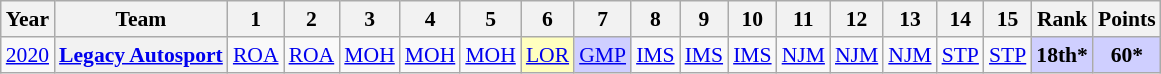<table class="wikitable" style="text-align:center; font-size:90%">
<tr>
<th>Year</th>
<th>Team</th>
<th>1</th>
<th>2</th>
<th>3</th>
<th>4</th>
<th>5</th>
<th>6</th>
<th>7</th>
<th>8</th>
<th>9</th>
<th>10</th>
<th>11</th>
<th>12</th>
<th>13</th>
<th>14</th>
<th>15</th>
<th>Rank</th>
<th>Points</th>
</tr>
<tr>
<td><a href='#'>2020</a></td>
<th><a href='#'>Legacy Autosport</a></th>
<td><a href='#'>ROA</a><br></td>
<td><a href='#'>ROA</a><br></td>
<td><a href='#'>MOH</a><br></td>
<td><a href='#'>MOH</a><br></td>
<td><a href='#'>MOH</a><br></td>
<td style="background:#FFFFBF;"><a href='#'>LOR</a><br></td>
<td style="background:#CFCFFF;"><a href='#'>GMP</a><br></td>
<td><a href='#'>IMS</a><br></td>
<td><a href='#'>IMS</a><br></td>
<td><a href='#'>IMS</a><br></td>
<td><a href='#'>NJM</a><br></td>
<td><a href='#'>NJM</a><br></td>
<td><a href='#'>NJM</a><br></td>
<td><a href='#'>STP</a><br></td>
<td><a href='#'>STP</a><br></td>
<th style="background:#CFCFFF;">18th*</th>
<th style="background:#CFCFFF;">60*</th>
</tr>
</table>
